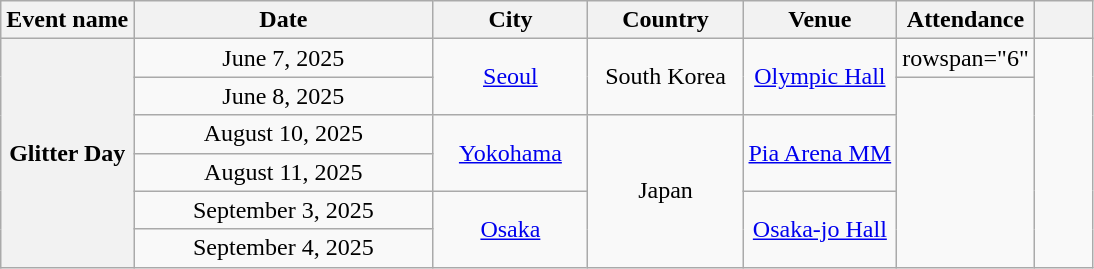<table class="wikitable plainrowheaders" style="text-align:center;">
<tr>
<th scope="col">Event name</th>
<th scope="col" style="width:12em;">Date</th>
<th scope="col" style="width:6em;">City</th>
<th scope="col" style="width:6em;">Country</th>
<th scope="col">Venue</th>
<th scope="col">Attendance</th>
<th scope="col" style="width:2em;"></th>
</tr>
<tr>
<th rowspan="6" scope="rowgroup">Glitter Day</th>
<td>June 7, 2025</td>
<td rowspan="2"><a href='#'>Seoul</a></td>
<td rowspan="2">South Korea</td>
<td rowspan="2"><a href='#'>Olympic Hall</a></td>
<td>rowspan="6" </td>
<td rowspan="6"></td>
</tr>
<tr>
<td>June 8, 2025</td>
</tr>
<tr>
<td>August 10, 2025</td>
<td rowspan="2"><a href='#'>Yokohama</a></td>
<td rowspan="4">Japan</td>
<td rowspan="2"><a href='#'>Pia Arena MM</a></td>
</tr>
<tr>
<td>August 11, 2025</td>
</tr>
<tr>
<td>September 3, 2025</td>
<td rowspan="2"><a href='#'>Osaka</a></td>
<td rowspan="2"><a href='#'>Osaka-jo Hall</a></td>
</tr>
<tr>
<td>September 4, 2025</td>
</tr>
</table>
